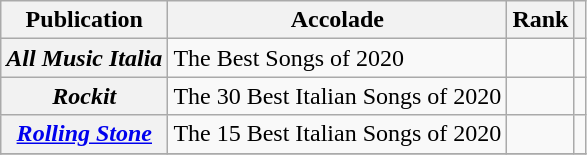<table class="wikitable sortable plainrowheaders">
<tr>
<th scope="col">Publication</th>
<th scope="col">Accolade</th>
<th scope="col">Rank</th>
<th scope="col" class="unsortable"></th>
</tr>
<tr>
<th scope="row"><em>All Music Italia</em></th>
<td>The Best Songs of 2020</td>
<td></td>
<td></td>
</tr>
<tr>
<th scope="row"><em>Rockit</em></th>
<td>The 30 Best Italian Songs of 2020</td>
<td></td>
<td></td>
</tr>
<tr>
<th scope="row"><em><a href='#'>Rolling Stone</a></em></th>
<td>The 15 Best Italian Songs of 2020</td>
<td></td>
<td></td>
</tr>
<tr>
</tr>
</table>
